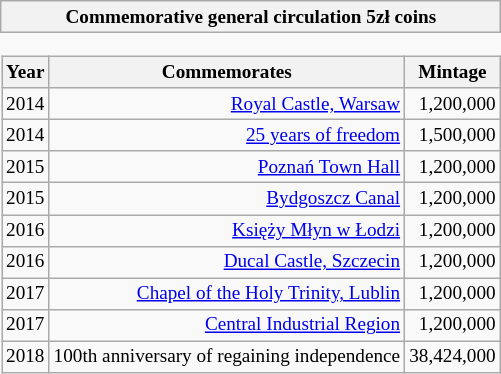<table class="wikitable collapsible uncollapsed" style="font-size:80%; border:none; text-align:right">
<tr>
<th>Commemorative general circulation 5zł coins</th>
</tr>
<tr>
<td style="padding:0;border:none"><br><table class="wikitable sortable" style="margin:0;width:100%">
<tr>
<th>Year</th>
<th>Commemorates</th>
<th>Mintage</th>
</tr>
<tr>
<td>2014</td>
<td><a href='#'>Royal Castle, Warsaw</a></td>
<td>1,200,000</td>
</tr>
<tr>
<td>2014</td>
<td><a href='#'>25 years of freedom</a></td>
<td>1,500,000</td>
</tr>
<tr>
<td>2015</td>
<td><a href='#'>Poznań Town Hall</a></td>
<td>1,200,000</td>
</tr>
<tr>
<td>2015</td>
<td><a href='#'>Bydgoszcz Canal</a></td>
<td>1,200,000</td>
</tr>
<tr>
<td>2016</td>
<td><a href='#'>Księży Młyn w Łodzi</a></td>
<td>1,200,000</td>
</tr>
<tr>
<td>2016</td>
<td><a href='#'>Ducal Castle, Szczecin</a></td>
<td>1,200,000</td>
</tr>
<tr>
<td>2017</td>
<td><a href='#'>Chapel of the Holy Trinity, Lublin</a></td>
<td>1,200,000</td>
</tr>
<tr>
<td>2017</td>
<td><a href='#'>Central Industrial Region</a></td>
<td>1,200,000</td>
</tr>
<tr>
<td>2018</td>
<td>100th anniversary of regaining independence</td>
<td>38,424,000</td>
</tr>
</table>
</td>
</tr>
</table>
